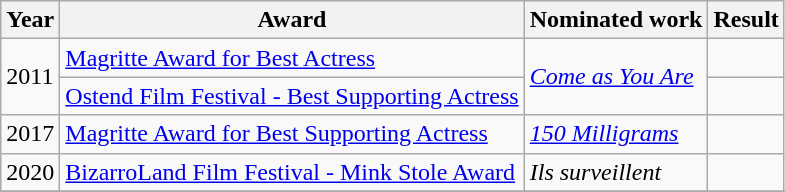<table class = "wikitable">
<tr>
<th>Year</th>
<th>Award</th>
<th>Nominated work</th>
<th>Result</th>
</tr>
<tr>
<td rowspan=2>2011</td>
<td><a href='#'>Magritte Award for Best Actress</a></td>
<td rowspan=2><em><a href='#'>Come as You Are</a></em></td>
<td></td>
</tr>
<tr>
<td><a href='#'>Ostend Film Festival - Best Supporting Actress</a></td>
<td></td>
</tr>
<tr>
<td>2017</td>
<td><a href='#'>Magritte Award for Best Supporting Actress</a></td>
<td><em><a href='#'>150 Milligrams</a></em></td>
<td></td>
</tr>
<tr>
<td>2020</td>
<td><a href='#'>BizarroLand Film Festival - Mink Stole Award</a></td>
<td><em>Ils surveillent</em></td>
<td></td>
</tr>
<tr>
</tr>
</table>
